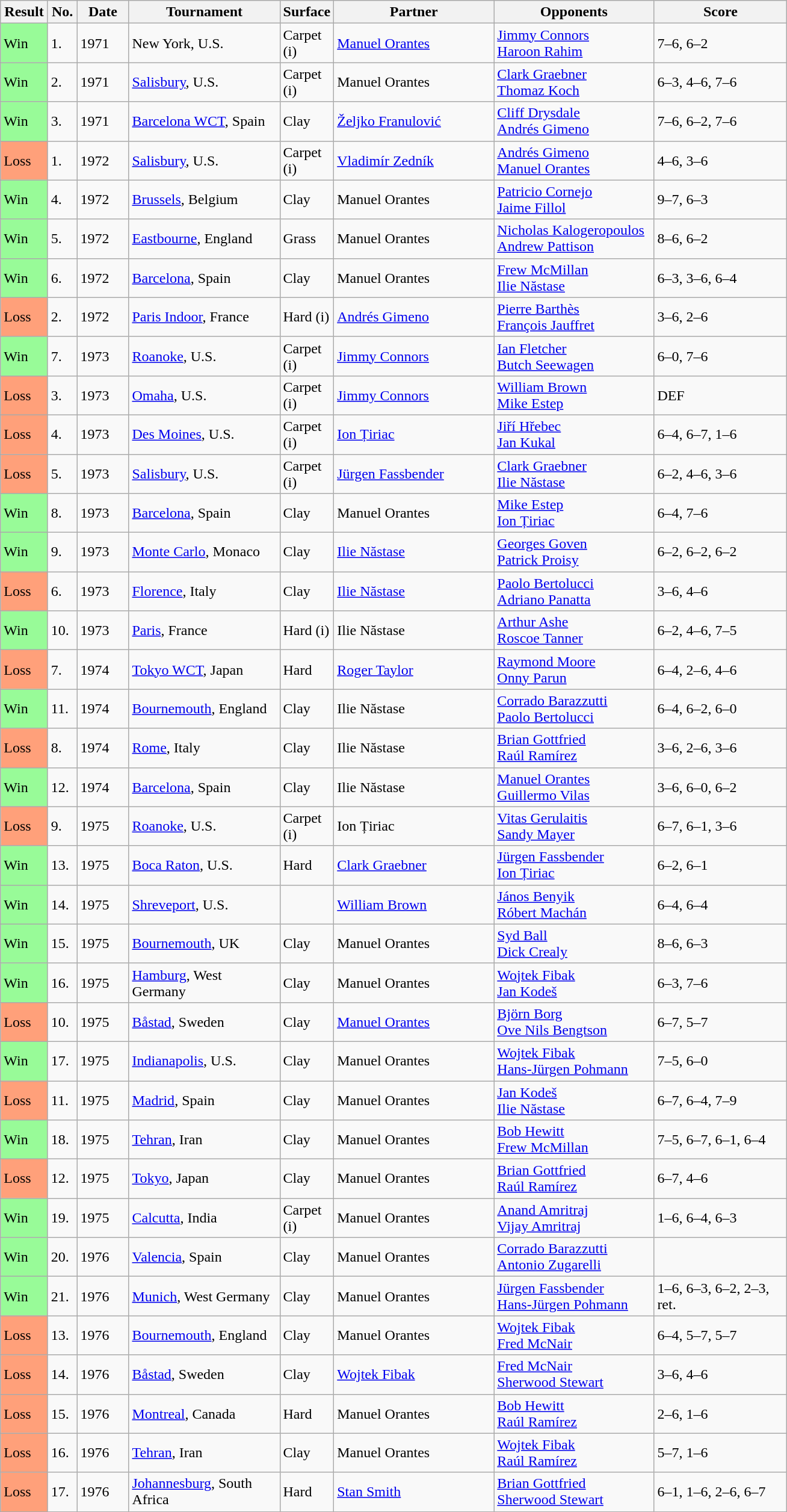<table class="sortable wikitable">
<tr>
<th style="width:45px">Result</th>
<th style="width:25px">No.</th>
<th style="width:50px">Date</th>
<th style="width:160px">Tournament</th>
<th style="width:50px">Surface</th>
<th style="width:170px">Partner</th>
<th style="width:170px">Opponents</th>
<th style="width:140px" class="unsortable">Score</th>
</tr>
<tr>
<td style="background:#98fb98;">Win</td>
<td>1.</td>
<td>1971</td>
<td>New York, U.S.</td>
<td>Carpet (i)</td>
<td> <a href='#'>Manuel Orantes</a></td>
<td> <a href='#'>Jimmy Connors</a><br> <a href='#'>Haroon Rahim</a></td>
<td>7–6, 6–2</td>
</tr>
<tr>
<td style="background:#98fb98;">Win</td>
<td>2.</td>
<td>1971</td>
<td><a href='#'>Salisbury</a>, U.S.</td>
<td>Carpet (i)</td>
<td> Manuel Orantes</td>
<td> <a href='#'>Clark Graebner</a><br> <a href='#'>Thomaz Koch</a></td>
<td>6–3, 4–6, 7–6</td>
</tr>
<tr>
<td style="background:#98fb98;">Win</td>
<td>3.</td>
<td>1971</td>
<td><a href='#'>Barcelona WCT</a>, Spain</td>
<td>Clay</td>
<td> <a href='#'>Željko Franulović</a></td>
<td> <a href='#'>Cliff Drysdale</a><br> <a href='#'>Andrés Gimeno</a></td>
<td>7–6, 6–2, 7–6</td>
</tr>
<tr>
<td style="background:#ffa07a;">Loss</td>
<td>1.</td>
<td>1972</td>
<td><a href='#'>Salisbury</a>, U.S.</td>
<td>Carpet (i)</td>
<td> <a href='#'>Vladimír Zedník</a></td>
<td> <a href='#'>Andrés Gimeno</a><br> <a href='#'>Manuel Orantes</a></td>
<td>4–6, 3–6</td>
</tr>
<tr>
<td style="background:#98fb98;">Win</td>
<td>4.</td>
<td>1972</td>
<td><a href='#'>Brussels</a>, Belgium</td>
<td>Clay</td>
<td> Manuel Orantes</td>
<td> <a href='#'>Patricio Cornejo</a><br> <a href='#'>Jaime Fillol</a></td>
<td>9–7, 6–3</td>
</tr>
<tr>
<td style="background:#98fb98;">Win</td>
<td>5.</td>
<td>1972</td>
<td><a href='#'>Eastbourne</a>, England</td>
<td>Grass</td>
<td> Manuel Orantes</td>
<td> <a href='#'>Nicholas Kalogeropoulos</a><br> <a href='#'>Andrew Pattison</a></td>
<td>8–6, 6–2</td>
</tr>
<tr>
<td style="background:#98fb98;">Win</td>
<td>6.</td>
<td>1972</td>
<td><a href='#'>Barcelona</a>, Spain</td>
<td>Clay</td>
<td> Manuel Orantes</td>
<td> <a href='#'>Frew McMillan</a><br> <a href='#'>Ilie Năstase</a></td>
<td>6–3, 3–6, 6–4</td>
</tr>
<tr>
<td style="background:#ffa07a;">Loss</td>
<td>2.</td>
<td>1972</td>
<td><a href='#'>Paris Indoor</a>, France</td>
<td>Hard (i)</td>
<td> <a href='#'>Andrés Gimeno</a></td>
<td> <a href='#'>Pierre Barthès</a><br> <a href='#'>François Jauffret</a></td>
<td>3–6, 2–6</td>
</tr>
<tr>
<td style="background:#98fb98;">Win</td>
<td>7.</td>
<td>1973</td>
<td><a href='#'>Roanoke</a>, U.S.</td>
<td>Carpet (i)</td>
<td> <a href='#'>Jimmy Connors</a></td>
<td> <a href='#'>Ian Fletcher</a><br> <a href='#'>Butch Seewagen</a></td>
<td>6–0, 7–6</td>
</tr>
<tr>
<td style="background:#ffa07a;">Loss</td>
<td>3.</td>
<td>1973</td>
<td><a href='#'>Omaha</a>, U.S.</td>
<td>Carpet (i)</td>
<td> <a href='#'>Jimmy Connors</a></td>
<td> <a href='#'>William Brown</a><br> <a href='#'>Mike Estep</a></td>
<td>DEF</td>
</tr>
<tr>
<td style="background:#ffa07a;">Loss</td>
<td>4.</td>
<td>1973</td>
<td><a href='#'>Des Moines</a>, U.S.</td>
<td>Carpet (i)</td>
<td> <a href='#'>Ion Țiriac</a></td>
<td> <a href='#'>Jiří Hřebec</a><br> <a href='#'>Jan Kukal</a></td>
<td>6–4, 6–7, 1–6</td>
</tr>
<tr>
<td style="background:#ffa07a;">Loss</td>
<td>5.</td>
<td>1973</td>
<td><a href='#'>Salisbury</a>, U.S.</td>
<td>Carpet (i)</td>
<td> <a href='#'>Jürgen Fassbender</a></td>
<td> <a href='#'>Clark Graebner</a><br> <a href='#'>Ilie Năstase</a></td>
<td>6–2, 4–6, 3–6</td>
</tr>
<tr>
<td style="background:#98fb98;">Win</td>
<td>8.</td>
<td>1973</td>
<td><a href='#'>Barcelona</a>, Spain</td>
<td>Clay</td>
<td> Manuel Orantes</td>
<td> <a href='#'>Mike Estep</a><br> <a href='#'>Ion Țiriac</a></td>
<td>6–4, 7–6</td>
</tr>
<tr>
<td style="background:#98fb98;">Win</td>
<td>9.</td>
<td>1973</td>
<td><a href='#'>Monte Carlo</a>, Monaco</td>
<td>Clay</td>
<td> <a href='#'>Ilie Năstase</a></td>
<td> <a href='#'>Georges Goven</a><br> <a href='#'>Patrick Proisy</a></td>
<td>6–2, 6–2, 6–2</td>
</tr>
<tr>
<td style="background:#ffa07a;">Loss</td>
<td>6.</td>
<td>1973</td>
<td><a href='#'>Florence</a>, Italy</td>
<td>Clay</td>
<td> <a href='#'>Ilie Năstase</a></td>
<td> <a href='#'>Paolo Bertolucci</a><br> <a href='#'>Adriano Panatta</a></td>
<td>3–6, 4–6</td>
</tr>
<tr>
<td style="background:#98fb98;">Win</td>
<td>10.</td>
<td>1973</td>
<td><a href='#'>Paris</a>, France</td>
<td>Hard (i)</td>
<td> Ilie Năstase</td>
<td> <a href='#'>Arthur Ashe</a><br> <a href='#'>Roscoe Tanner</a></td>
<td>6–2, 4–6, 7–5</td>
</tr>
<tr>
<td style="background:#ffa07a;">Loss</td>
<td>7.</td>
<td>1974</td>
<td><a href='#'>Tokyo WCT</a>, Japan</td>
<td>Hard</td>
<td> <a href='#'>Roger Taylor</a></td>
<td> <a href='#'>Raymond Moore</a><br> <a href='#'>Onny Parun</a></td>
<td>6–4, 2–6, 4–6</td>
</tr>
<tr>
<td style="background:#98fb98;">Win</td>
<td>11.</td>
<td>1974</td>
<td><a href='#'>Bournemouth</a>, England</td>
<td>Clay</td>
<td> Ilie Năstase</td>
<td> <a href='#'>Corrado Barazzutti</a><br> <a href='#'>Paolo Bertolucci</a></td>
<td>6–4, 6–2, 6–0</td>
</tr>
<tr>
<td style="background:#ffa07a;">Loss</td>
<td>8.</td>
<td>1974</td>
<td><a href='#'>Rome</a>, Italy</td>
<td>Clay</td>
<td> Ilie Năstase</td>
<td> <a href='#'>Brian Gottfried</a><br> <a href='#'>Raúl Ramírez</a></td>
<td>3–6, 2–6, 3–6</td>
</tr>
<tr>
<td style="background:#98fb98;">Win</td>
<td>12.</td>
<td>1974</td>
<td><a href='#'>Barcelona</a>, Spain</td>
<td>Clay</td>
<td> Ilie Năstase</td>
<td> <a href='#'>Manuel Orantes</a><br> <a href='#'>Guillermo Vilas</a></td>
<td>3–6, 6–0, 6–2</td>
</tr>
<tr>
<td style="background:#ffa07a;">Loss</td>
<td>9.</td>
<td>1975</td>
<td><a href='#'>Roanoke</a>, U.S.</td>
<td>Carpet (i)</td>
<td> Ion Țiriac</td>
<td> <a href='#'>Vitas Gerulaitis</a><br> <a href='#'>Sandy Mayer</a></td>
<td>6–7, 6–1, 3–6</td>
</tr>
<tr>
<td style="background:#98fb98;">Win</td>
<td>13.</td>
<td>1975</td>
<td><a href='#'>Boca Raton</a>, U.S.</td>
<td>Hard</td>
<td> <a href='#'>Clark Graebner</a></td>
<td> <a href='#'>Jürgen Fassbender</a><br> <a href='#'>Ion Țiriac</a></td>
<td>6–2, 6–1</td>
</tr>
<tr>
<td style="background:#98fb98;">Win</td>
<td>14.</td>
<td>1975</td>
<td><a href='#'>Shreveport</a>, U.S.</td>
<td></td>
<td> <a href='#'>William Brown</a></td>
<td> <a href='#'>János Benyik</a><br> <a href='#'>Róbert Machán</a></td>
<td>6–4, 6–4</td>
</tr>
<tr>
<td style="background:#98fb98;">Win</td>
<td>15.</td>
<td>1975</td>
<td><a href='#'>Bournemouth</a>, UK</td>
<td>Clay</td>
<td> Manuel Orantes</td>
<td> <a href='#'>Syd Ball</a><br> <a href='#'>Dick Crealy</a></td>
<td>8–6, 6–3</td>
</tr>
<tr>
<td style="background:#98fb98;">Win</td>
<td>16.</td>
<td>1975</td>
<td><a href='#'>Hamburg</a>, West Germany</td>
<td>Clay</td>
<td> Manuel Orantes</td>
<td> <a href='#'>Wojtek Fibak</a><br> <a href='#'>Jan Kodeš</a></td>
<td>6–3, 7–6</td>
</tr>
<tr>
<td style="background:#ffa07a;">Loss</td>
<td>10.</td>
<td>1975</td>
<td><a href='#'>Båstad</a>, Sweden</td>
<td>Clay</td>
<td> <a href='#'>Manuel Orantes</a></td>
<td> <a href='#'>Björn Borg</a><br> <a href='#'>Ove Nils Bengtson</a></td>
<td>6–7, 5–7</td>
</tr>
<tr>
<td style="background:#98fb98;">Win</td>
<td>17.</td>
<td>1975</td>
<td><a href='#'>Indianapolis</a>, U.S.</td>
<td>Clay</td>
<td> Manuel Orantes</td>
<td> <a href='#'>Wojtek Fibak</a><br> <a href='#'>Hans-Jürgen Pohmann</a></td>
<td>7–5, 6–0</td>
</tr>
<tr>
<td style="background:#ffa07a;">Loss</td>
<td>11.</td>
<td>1975</td>
<td><a href='#'>Madrid</a>, Spain</td>
<td>Clay</td>
<td> Manuel Orantes</td>
<td> <a href='#'>Jan Kodeš</a><br> <a href='#'>Ilie Năstase</a></td>
<td>6–7, 6–4, 7–9</td>
</tr>
<tr>
<td style="background:#98fb98;">Win</td>
<td>18.</td>
<td>1975</td>
<td><a href='#'>Tehran</a>, Iran</td>
<td>Clay</td>
<td> Manuel Orantes</td>
<td> <a href='#'>Bob Hewitt</a><br> <a href='#'>Frew McMillan</a></td>
<td>7–5, 6–7, 6–1, 6–4</td>
</tr>
<tr>
<td style="background:#ffa07a;">Loss</td>
<td>12.</td>
<td>1975</td>
<td><a href='#'>Tokyo</a>, Japan</td>
<td>Clay</td>
<td> Manuel Orantes</td>
<td> <a href='#'>Brian Gottfried</a><br> <a href='#'>Raúl Ramírez</a></td>
<td>6–7, 4–6</td>
</tr>
<tr>
<td style="background:#98fb98;">Win</td>
<td>19.</td>
<td>1975</td>
<td><a href='#'>Calcutta</a>, India</td>
<td>Carpet (i)</td>
<td> Manuel Orantes</td>
<td> <a href='#'>Anand Amritraj</a><br> <a href='#'>Vijay Amritraj</a></td>
<td>1–6, 6–4, 6–3</td>
</tr>
<tr>
<td style="background:#98fb98;">Win</td>
<td>20.</td>
<td>1976</td>
<td><a href='#'>Valencia</a>, Spain</td>
<td>Clay</td>
<td> Manuel Orantes</td>
<td> <a href='#'>Corrado Barazzutti</a><br> <a href='#'>Antonio Zugarelli</a></td>
<td></td>
</tr>
<tr>
<td style="background:#98fb98;">Win</td>
<td>21.</td>
<td>1976</td>
<td><a href='#'>Munich</a>, West Germany</td>
<td>Clay</td>
<td> Manuel Orantes</td>
<td> <a href='#'>Jürgen Fassbender</a><br> <a href='#'>Hans-Jürgen Pohmann</a></td>
<td>1–6, 6–3, 6–2, 2–3, ret.</td>
</tr>
<tr>
<td style="background:#ffa07a;">Loss</td>
<td>13.</td>
<td>1976</td>
<td><a href='#'>Bournemouth</a>, England</td>
<td>Clay</td>
<td> Manuel Orantes</td>
<td> <a href='#'>Wojtek Fibak</a><br> <a href='#'>Fred McNair</a></td>
<td>6–4, 5–7, 5–7</td>
</tr>
<tr>
<td style="background:#ffa07a;">Loss</td>
<td>14.</td>
<td>1976</td>
<td><a href='#'>Båstad</a>, Sweden</td>
<td>Clay</td>
<td> <a href='#'>Wojtek Fibak</a></td>
<td> <a href='#'>Fred McNair</a><br> <a href='#'>Sherwood Stewart</a></td>
<td>3–6, 4–6</td>
</tr>
<tr>
<td style="background:#ffa07a;">Loss</td>
<td>15.</td>
<td>1976</td>
<td><a href='#'>Montreal</a>, Canada</td>
<td>Hard</td>
<td> Manuel Orantes</td>
<td> <a href='#'>Bob Hewitt</a><br> <a href='#'>Raúl Ramírez</a></td>
<td>2–6, 1–6</td>
</tr>
<tr>
<td style="background:#ffa07a;">Loss</td>
<td>16.</td>
<td>1976</td>
<td><a href='#'>Tehran</a>, Iran</td>
<td>Clay</td>
<td> Manuel Orantes</td>
<td> <a href='#'>Wojtek Fibak</a><br> <a href='#'>Raúl Ramírez</a></td>
<td>5–7, 1–6</td>
</tr>
<tr>
<td style="background:#ffa07a;">Loss</td>
<td>17.</td>
<td>1976</td>
<td><a href='#'>Johannesburg</a>, South Africa</td>
<td>Hard</td>
<td> <a href='#'>Stan Smith</a></td>
<td> <a href='#'>Brian Gottfried</a><br> <a href='#'>Sherwood Stewart</a></td>
<td>6–1, 1–6, 2–6, 6–7</td>
</tr>
</table>
